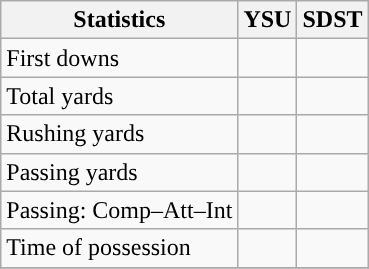<table class="wikitable" style="float: left;">
<tr>
<th>Statistics</th>
<th>YSU</th>
<th>SDST</th>
</tr>
<tr>
<td>First downs</td>
<td></td>
<td></td>
</tr>
<tr>
<td>Total yards</td>
<td></td>
<td></td>
</tr>
<tr>
<td>Rushing yards</td>
<td></td>
<td></td>
</tr>
<tr>
<td>Passing yards</td>
<td></td>
<td></td>
</tr>
<tr>
<td>Passing: Comp–Att–Int</td>
<td></td>
<td></td>
</tr>
<tr>
<td>Time of possession</td>
<td></td>
<td></td>
</tr>
<tr>
</tr>
</table>
